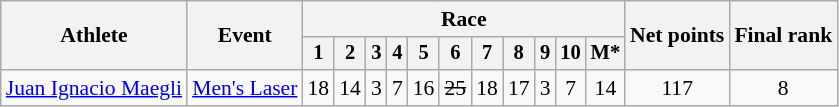<table class="wikitable" style="font-size:90%">
<tr>
<th rowspan="2">Athlete</th>
<th rowspan="2">Event</th>
<th colspan="11">Race</th>
<th rowspan="2">Net points</th>
<th rowspan="2">Final rank</th>
</tr>
<tr style="font-size:95%">
<th>1</th>
<th>2</th>
<th>3</th>
<th>4</th>
<th>5</th>
<th>6</th>
<th>7</th>
<th>8</th>
<th>9</th>
<th>10</th>
<th>M*</th>
</tr>
<tr align=center>
<td align=left><a href='#'>Juan Ignacio Maegli</a></td>
<td align=left><a href='#'>Men's Laser</a></td>
<td>18</td>
<td>14</td>
<td>3</td>
<td>7</td>
<td>16</td>
<td><s>25</s></td>
<td>18</td>
<td>17</td>
<td>3</td>
<td>7</td>
<td>14</td>
<td>117</td>
<td>8</td>
</tr>
</table>
